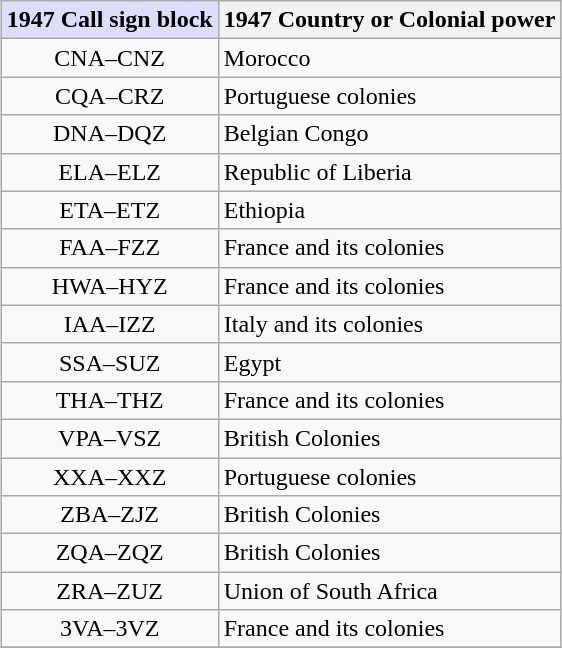<table class=wikitable style="margin: 1em auto 1em auto;">
<tr>
<th style="background: #ddddff;">1947 Call sign block</th>
<th>1947 Country or Colonial power</th>
</tr>
<tr>
<td align="center">CNA–CNZ</td>
<td>Morocco</td>
</tr>
<tr>
<td align="center">CQA–CRZ</td>
<td>Portuguese colonies</td>
</tr>
<tr>
<td align="center">DNA–DQZ</td>
<td>Belgian Congo</td>
</tr>
<tr>
<td align="center">ELA–ELZ</td>
<td>Republic of Liberia</td>
</tr>
<tr>
<td align="center">ETA–ETZ</td>
<td>Ethiopia</td>
</tr>
<tr>
<td align="center">FAA–FZZ</td>
<td>France and its colonies</td>
</tr>
<tr>
<td align="center">HWA–HYZ</td>
<td>France and its colonies</td>
</tr>
<tr>
<td align="center">IAA–IZZ</td>
<td>Italy and its colonies</td>
</tr>
<tr>
<td align="center">SSA–SUZ</td>
<td>Egypt</td>
</tr>
<tr>
<td align="center">THA–THZ</td>
<td>France and its colonies</td>
</tr>
<tr>
<td align="center">VPA–VSZ</td>
<td>British Colonies</td>
</tr>
<tr>
<td align="center">XXA–XXZ</td>
<td>Portuguese colonies</td>
</tr>
<tr>
<td align="center">ZBA–ZJZ</td>
<td>British Colonies</td>
</tr>
<tr>
<td align="center">ZQA–ZQZ</td>
<td>British Colonies</td>
</tr>
<tr>
<td align="center">ZRA–ZUZ</td>
<td>Union of South Africa</td>
</tr>
<tr>
<td align="center">3VA–3VZ</td>
<td>France and its colonies</td>
</tr>
<tr>
</tr>
</table>
